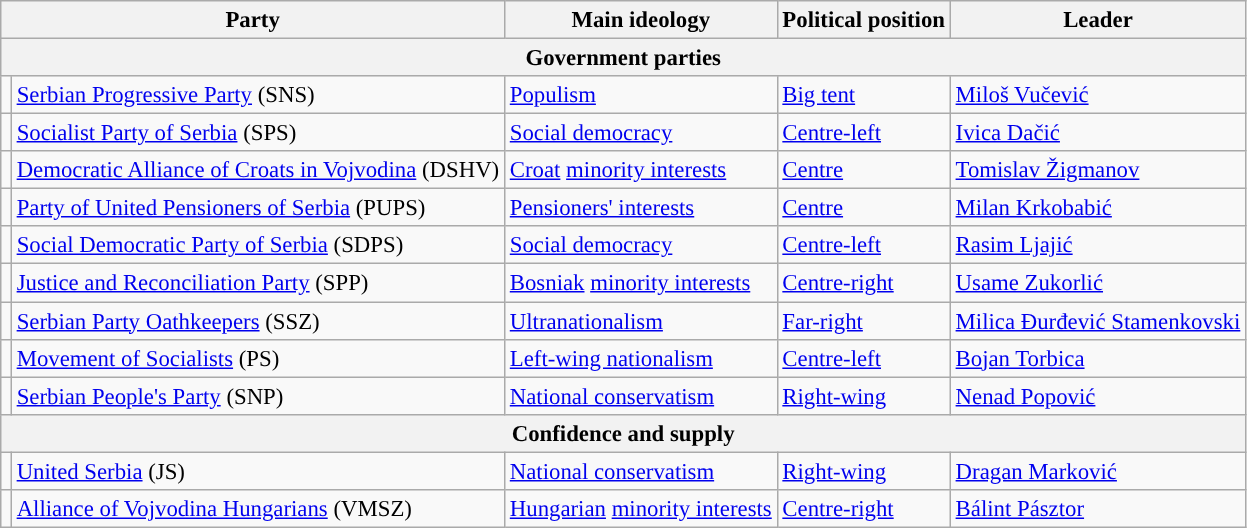<table class="wikitable" style="font-size:95%">
<tr>
<th colspan="2">Party</th>
<th>Main ideology</th>
<th>Political position</th>
<th>Leader</th>
</tr>
<tr>
<th colspan="5">Government parties</th>
</tr>
<tr>
<td style="background:"></td>
<td><a href='#'>Serbian Progressive Party</a> (SNS)</td>
<td><a href='#'>Populism</a></td>
<td><a href='#'>Big tent</a></td>
<td><a href='#'>Miloš Vučević</a></td>
</tr>
<tr>
<td style="background:"></td>
<td><a href='#'>Socialist Party of Serbia</a> (SPS)</td>
<td><a href='#'>Social democracy</a></td>
<td><a href='#'>Centre-left</a></td>
<td><a href='#'>Ivica Dačić</a></td>
</tr>
<tr>
<td style="background:"></td>
<td><a href='#'>Democratic Alliance of Croats in Vojvodina</a> (DSHV)</td>
<td><a href='#'>Croat</a> <a href='#'>minority interests</a></td>
<td><a href='#'>Centre</a></td>
<td><a href='#'>Tomislav Žigmanov</a></td>
</tr>
<tr>
<td style="background:"></td>
<td><a href='#'>Party of United Pensioners of Serbia</a> (PUPS)</td>
<td><a href='#'>Pensioners' interests</a></td>
<td><a href='#'>Centre</a></td>
<td><a href='#'>Milan Krkobabić</a></td>
</tr>
<tr>
<td style="background:"></td>
<td><a href='#'>Social Democratic Party of Serbia</a> (SDPS)</td>
<td><a href='#'>Social democracy</a></td>
<td><a href='#'>Centre-left</a></td>
<td><a href='#'>Rasim Ljajić</a></td>
</tr>
<tr>
<td style="background:"></td>
<td><a href='#'>Justice and Reconciliation Party</a> (SPP)</td>
<td><a href='#'>Bosniak</a> <a href='#'>minority interests</a></td>
<td><a href='#'>Centre-right</a></td>
<td><a href='#'>Usame Zukorlić</a></td>
</tr>
<tr>
<td style="background:"></td>
<td><a href='#'>Serbian Party Oathkeepers</a> (SSZ)</td>
<td><a href='#'>Ultranationalism</a></td>
<td><a href='#'>Far-right</a></td>
<td><a href='#'>Milica Đurđević Stamenkovski</a></td>
</tr>
<tr>
<td style="background:"></td>
<td><a href='#'>Movement of Socialists</a> (PS)</td>
<td><a href='#'>Left-wing nationalism</a></td>
<td><a href='#'>Centre-left</a></td>
<td><a href='#'>Bojan Torbica</a></td>
</tr>
<tr>
<td style="background:"></td>
<td><a href='#'>Serbian People's Party</a> (SNP)</td>
<td><a href='#'>National conservatism</a></td>
<td><a href='#'>Right-wing</a></td>
<td><a href='#'>Nenad Popović</a></td>
</tr>
<tr>
<th colspan="5">Confidence and supply</th>
</tr>
<tr>
<td style="background:"></td>
<td><a href='#'>United Serbia</a> (JS)</td>
<td><a href='#'>National conservatism</a></td>
<td><a href='#'>Right-wing</a></td>
<td><a href='#'>Dragan Marković</a></td>
</tr>
<tr>
<td style="background:"></td>
<td><a href='#'>Alliance of Vojvodina Hungarians</a> (VMSZ)</td>
<td><a href='#'>Hungarian</a> <a href='#'>minority interests</a></td>
<td><a href='#'>Centre-right</a></td>
<td><a href='#'>Bálint Pásztor</a></td>
</tr>
</table>
